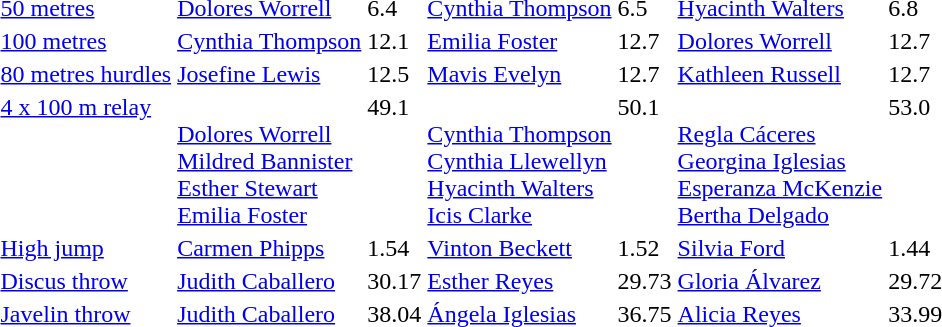<table>
<tr>
<td><a href='#'>50 metres</a></td>
<td><a href='#'>Dolores Worrell</a><br> </td>
<td>6.4</td>
<td><a href='#'>Cynthia Thompson</a><br> </td>
<td>6.5</td>
<td><a href='#'>Hyacinth Walters</a><br> </td>
<td>6.8</td>
</tr>
<tr>
<td><a href='#'>100 metres</a></td>
<td><a href='#'>Cynthia Thompson</a><br> </td>
<td>12.1</td>
<td><a href='#'>Emilia Foster</a><br> </td>
<td>12.7</td>
<td><a href='#'>Dolores Worrell</a><br> </td>
<td>12.7</td>
</tr>
<tr>
<td><a href='#'>80 metres hurdles</a></td>
<td><a href='#'>Josefine Lewis</a><br> </td>
<td>12.5</td>
<td><a href='#'>Mavis Evelyn</a><br> </td>
<td>12.7</td>
<td><a href='#'>Kathleen Russell</a><br> </td>
<td>12.7</td>
</tr>
<tr style="vertical-align:top;">
<td><a href='#'>4 x 100 m relay</a></td>
<td><br> <a href='#'>Dolores Worrell</a><br> <a href='#'>Mildred Bannister</a><br> <a href='#'>Esther Stewart</a><br> <a href='#'>Emilia Foster</a></td>
<td>49.1</td>
<td><br> <a href='#'>Cynthia Thompson</a><br> <a href='#'>Cynthia Llewellyn</a><br> <a href='#'>Hyacinth Walters</a><br> <a href='#'>Icis Clarke</a></td>
<td>50.1</td>
<td><br> <a href='#'>Regla Cáceres</a><br> <a href='#'>Georgina Iglesias</a><br> <a href='#'>Esperanza McKenzie</a><br> <a href='#'>Bertha Delgado</a></td>
<td>53.0</td>
</tr>
<tr>
<td><a href='#'>High jump</a></td>
<td><a href='#'>Carmen Phipps</a><br> </td>
<td>1.54</td>
<td><a href='#'>Vinton Beckett</a><br> </td>
<td>1.52</td>
<td><a href='#'>Silvia Ford</a><br> </td>
<td>1.44</td>
</tr>
<tr>
<td><a href='#'>Discus throw</a></td>
<td><a href='#'>Judith Caballero</a><br> </td>
<td>30.17</td>
<td><a href='#'>Esther Reyes</a><br> </td>
<td>29.73</td>
<td><a href='#'>Gloria Álvarez</a><br> </td>
<td>29.72</td>
</tr>
<tr>
<td><a href='#'>Javelin throw</a></td>
<td><a href='#'>Judith Caballero</a><br> </td>
<td>38.04</td>
<td><a href='#'>Ángela Iglesias</a><br> </td>
<td>36.75</td>
<td><a href='#'>Alicia Reyes</a><br> </td>
<td>33.99</td>
</tr>
</table>
